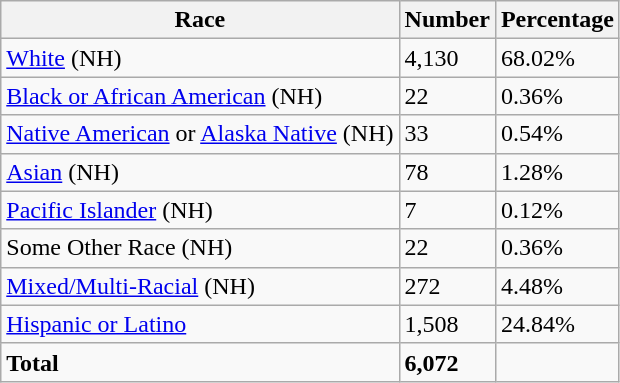<table class="wikitable">
<tr>
<th>Race</th>
<th>Number</th>
<th>Percentage</th>
</tr>
<tr>
<td><a href='#'>White</a> (NH)</td>
<td>4,130</td>
<td>68.02%</td>
</tr>
<tr>
<td><a href='#'>Black or African American</a> (NH)</td>
<td>22</td>
<td>0.36%</td>
</tr>
<tr>
<td><a href='#'>Native American</a> or <a href='#'>Alaska Native</a> (NH)</td>
<td>33</td>
<td>0.54%</td>
</tr>
<tr>
<td><a href='#'>Asian</a> (NH)</td>
<td>78</td>
<td>1.28%</td>
</tr>
<tr>
<td><a href='#'>Pacific Islander</a> (NH)</td>
<td>7</td>
<td>0.12%</td>
</tr>
<tr>
<td>Some Other Race (NH)</td>
<td>22</td>
<td>0.36%</td>
</tr>
<tr>
<td><a href='#'>Mixed/Multi-Racial</a> (NH)</td>
<td>272</td>
<td>4.48%</td>
</tr>
<tr>
<td><a href='#'>Hispanic or Latino</a></td>
<td>1,508</td>
<td>24.84%</td>
</tr>
<tr>
<td><strong>Total</strong></td>
<td><strong>6,072</strong></td>
<td></td>
</tr>
</table>
